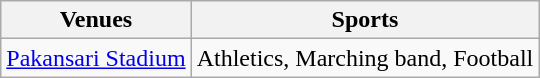<table class="wikitable">
<tr>
<th>Venues</th>
<th>Sports</th>
</tr>
<tr>
<td><a href='#'>Pakansari Stadium</a></td>
<td>Athletics, Marching band, Football</td>
</tr>
</table>
